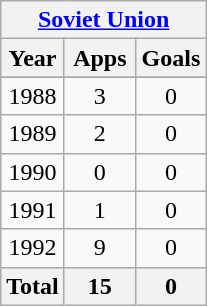<table class="wikitable" style="text-align:center">
<tr>
<th colspan=3><a href='#'>Soviet Union</a></th>
</tr>
<tr>
<th>Year</th>
<th width="40">Apps</th>
<th width="40">Goals</th>
</tr>
<tr>
</tr>
<tr>
<td>1988</td>
<td>3</td>
<td>0</td>
</tr>
<tr>
<td>1989</td>
<td>2</td>
<td>0</td>
</tr>
<tr>
<td>1990</td>
<td>0</td>
<td>0</td>
</tr>
<tr>
<td>1991</td>
<td>1</td>
<td>0</td>
</tr>
<tr>
<td>1992</td>
<td>9</td>
<td>0</td>
</tr>
<tr>
<th>Total</th>
<th>15</th>
<th>0</th>
</tr>
</table>
